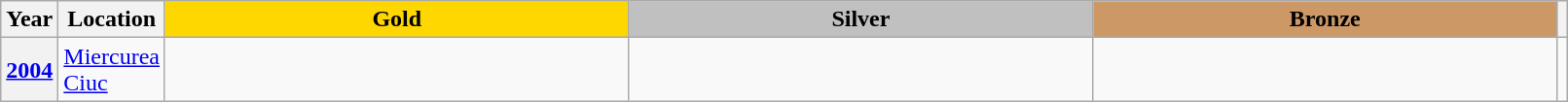<table class="wikitable unsortable" style="text-align:left; width:85%">
<tr>
<th scope="col" style="text-align:center">Year</th>
<th scope="col" style="text-align:center">Location</th>
<td scope="col" style="text-align:center; width:30%; background:gold"><strong>Gold</strong></td>
<td scope="col" style="text-align:center; width:30%; background:silver"><strong>Silver</strong></td>
<td scope="col" style="text-align:center; width:30%; background:#c96"><strong>Bronze</strong></td>
<th scope="col" style="text-align:center"></th>
</tr>
<tr>
<th scope="row" style="text-align:left"><a href='#'>2004</a></th>
<td><a href='#'>Miercurea Ciuc</a></td>
<td></td>
<td></td>
<td></td>
<td></td>
</tr>
</table>
